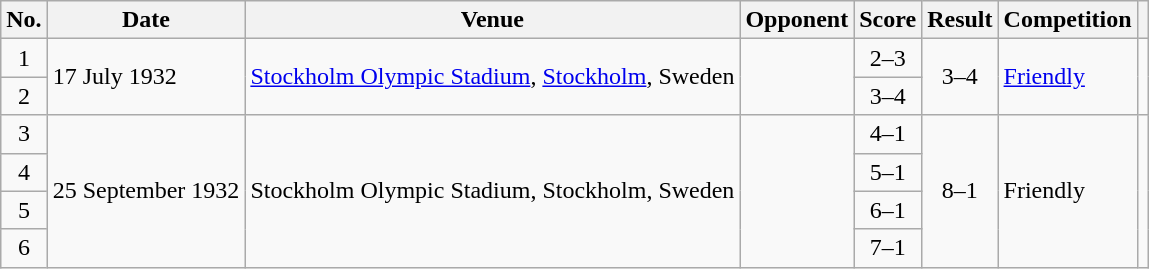<table class="wikitable sortable">
<tr>
<th scope="col">No.</th>
<th scope="col">Date</th>
<th scope="col">Venue</th>
<th scope="col">Opponent</th>
<th scope="col">Score</th>
<th scope="col">Result</th>
<th scope="col">Competition</th>
<th scope="col" class="unsortable"></th>
</tr>
<tr>
<td align="center">1</td>
<td rowspan="2">17 July 1932</td>
<td rowspan="2"><a href='#'>Stockholm Olympic Stadium</a>, <a href='#'>Stockholm</a>, Sweden</td>
<td rowspan="2"></td>
<td align="center">2–3</td>
<td rowspan="2" align="center">3–4</td>
<td rowspan="2"><a href='#'>Friendly</a></td>
<td rowspan="2"></td>
</tr>
<tr>
<td align="center">2</td>
<td align="center">3–4</td>
</tr>
<tr>
<td align="center">3</td>
<td rowspan="4">25 September 1932</td>
<td rowspan="4">Stockholm Olympic Stadium, Stockholm, Sweden</td>
<td rowspan="4"></td>
<td align="center">4–1</td>
<td rowspan="4" align="center">8–1</td>
<td rowspan="4">Friendly</td>
<td rowspan="4"></td>
</tr>
<tr>
<td align="center">4</td>
<td align="center">5–1</td>
</tr>
<tr>
<td align="center">5</td>
<td align="center">6–1</td>
</tr>
<tr>
<td align="center">6</td>
<td align="center">7–1</td>
</tr>
</table>
